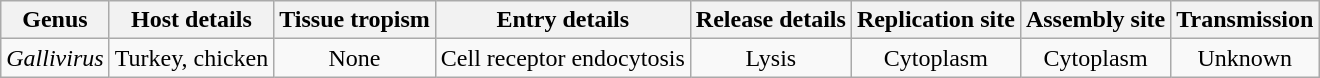<table class="wikitable sortable" style="text-align:center">
<tr>
<th>Genus</th>
<th>Host details</th>
<th>Tissue tropism</th>
<th>Entry details</th>
<th>Release details</th>
<th>Replication site</th>
<th>Assembly site</th>
<th>Transmission</th>
</tr>
<tr>
<td><em>Gallivirus</em></td>
<td>Turkey, chicken</td>
<td>None</td>
<td>Cell receptor endocytosis</td>
<td>Lysis</td>
<td>Cytoplasm</td>
<td>Cytoplasm</td>
<td>Unknown</td>
</tr>
</table>
